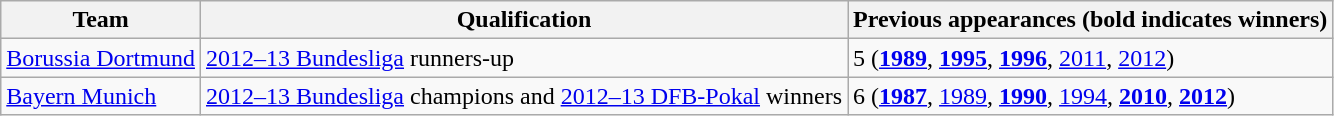<table class="wikitable">
<tr>
<th>Team</th>
<th>Qualification</th>
<th>Previous appearances (bold indicates winners)</th>
</tr>
<tr>
<td><a href='#'>Borussia Dortmund</a></td>
<td><a href='#'>2012–13 Bundesliga</a> runners-up</td>
<td>5 (<strong><a href='#'>1989</a></strong>, <strong><a href='#'>1995</a></strong>, <strong><a href='#'>1996</a></strong>, <a href='#'>2011</a>, <a href='#'>2012</a>)</td>
</tr>
<tr>
<td><a href='#'>Bayern Munich</a></td>
<td><a href='#'>2012–13 Bundesliga</a> champions and <a href='#'>2012–13 DFB-Pokal</a> winners</td>
<td>6 (<strong><a href='#'>1987</a></strong>, <a href='#'>1989</a>, <strong><a href='#'>1990</a></strong>, <a href='#'>1994</a>, <strong><a href='#'>2010</a></strong>, <strong><a href='#'>2012</a></strong>)</td>
</tr>
</table>
